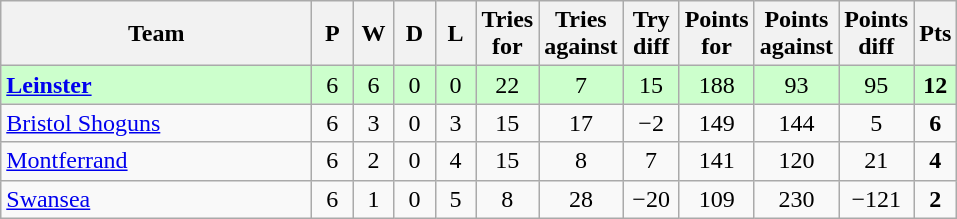<table class="wikitable" style="text-align: center;">
<tr>
<th width="200">Team</th>
<th width="20">P</th>
<th width="20">W</th>
<th width="20">D</th>
<th width="20">L</th>
<th width="20">Tries for</th>
<th width="20">Tries against</th>
<th width="30">Try diff</th>
<th width="20">Points for</th>
<th width="20">Points against</th>
<th width="25">Points diff</th>
<th width="20">Pts</th>
</tr>
<tr bgcolor="#ccffcc">
<td align=left> <strong><a href='#'>Leinster</a></strong></td>
<td>6</td>
<td>6</td>
<td>0</td>
<td>0</td>
<td>22</td>
<td>7</td>
<td>15</td>
<td>188</td>
<td>93</td>
<td>95</td>
<td><strong>12</strong></td>
</tr>
<tr>
<td align=left> <a href='#'>Bristol Shoguns</a></td>
<td>6</td>
<td>3</td>
<td>0</td>
<td>3</td>
<td>15</td>
<td>17</td>
<td>−2</td>
<td>149</td>
<td>144</td>
<td>5</td>
<td><strong>6</strong></td>
</tr>
<tr>
<td align=left> <a href='#'>Montferrand</a></td>
<td>6</td>
<td>2</td>
<td>0</td>
<td>4</td>
<td>15</td>
<td>8</td>
<td>7</td>
<td>141</td>
<td>120</td>
<td>21</td>
<td><strong>4</strong></td>
</tr>
<tr>
<td align=left> <a href='#'>Swansea</a></td>
<td>6</td>
<td>1</td>
<td>0</td>
<td>5</td>
<td>8</td>
<td>28</td>
<td>−20</td>
<td>109</td>
<td>230</td>
<td>−121</td>
<td><strong>2</strong></td>
</tr>
</table>
